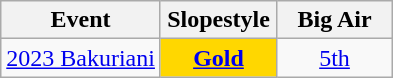<table class="wikitable" style="text-align: center;">
<tr>
<th>Event</th>
<th style="width:70px;">Slopestyle</th>
<th style="width:70px;">Big Air</th>
</tr>
<tr>
<td align=left><a href='#'>2023 Bakuriani</a></td>
<td style="background:gold"><a href='#'><strong>Gold</strong></a></td>
<td><a href='#'>5th</a></td>
</tr>
</table>
